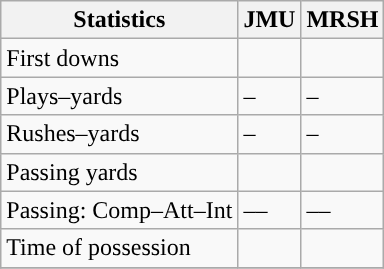<table class="wikitable" style="float: left;">
<tr>
<th>Statistics</th>
<th>JMU</th>
<th>MRSH</th>
</tr>
<tr>
<td>First downs</td>
<td></td>
<td></td>
</tr>
<tr>
<td>Plays–yards</td>
<td>–</td>
<td>–</td>
</tr>
<tr>
<td>Rushes–yards</td>
<td>–</td>
<td>–</td>
</tr>
<tr>
<td>Passing yards</td>
<td></td>
<td></td>
</tr>
<tr>
<td>Passing: Comp–Att–Int</td>
<td>––</td>
<td>––</td>
</tr>
<tr>
<td>Time of possession</td>
<td></td>
<td></td>
</tr>
<tr>
</tr>
</table>
